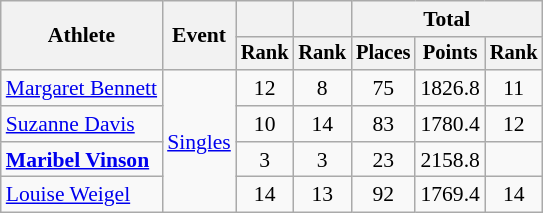<table class=wikitable style=font-size:90%;text-align:center>
<tr>
<th rowspan=2>Athlete</th>
<th rowspan=2>Event</th>
<th></th>
<th></th>
<th colspan=3>Total</th>
</tr>
<tr style=font-size:95%>
<th>Rank</th>
<th>Rank</th>
<th>Places</th>
<th>Points</th>
<th>Rank</th>
</tr>
<tr>
<td align=left><a href='#'>Margaret Bennett</a></td>
<td align=left rowspan=4><a href='#'>Singles</a></td>
<td>12</td>
<td>8</td>
<td>75</td>
<td>1826.8</td>
<td>11</td>
</tr>
<tr>
<td align=left><a href='#'>Suzanne Davis</a></td>
<td>10</td>
<td>14</td>
<td>83</td>
<td>1780.4</td>
<td>12</td>
</tr>
<tr>
<td align=left><strong><a href='#'>Maribel Vinson</a></strong></td>
<td>3</td>
<td>3</td>
<td>23</td>
<td>2158.8</td>
<td></td>
</tr>
<tr>
<td align=left><a href='#'>Louise Weigel</a></td>
<td>14</td>
<td>13</td>
<td>92</td>
<td>1769.4</td>
<td>14</td>
</tr>
</table>
